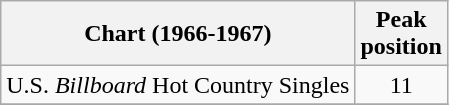<table class="wikitable sortable">
<tr>
<th align="left">Chart (1966-1967)</th>
<th align="center">Peak<br>position</th>
</tr>
<tr>
<td align="left">U.S. <em>Billboard</em> Hot Country Singles</td>
<td align="center">11</td>
</tr>
<tr>
</tr>
</table>
